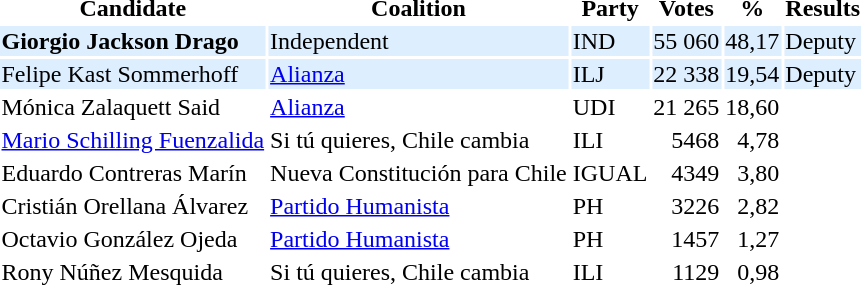<table class=sortable class="wikitable">
<tr>
<th>Candidate</th>
<th>Coalition</th>
<th>Party</th>
<th>Votes</th>
<th>%</th>
<th>Results</th>
</tr>
<tr bgcolor=#DDEEFF>
<td><strong>Giorgio Jackson Drago</strong></td>
<td>Independent</td>
<td>IND</td>
<td align=right>55 060</td>
<td align=right>48,17</td>
<td>Deputy</td>
</tr>
<tr bgcolor=#DDEEFF>
<td>Felipe Kast Sommerhoff</td>
<td><a href='#'>Alianza</a></td>
<td>ILJ</td>
<td align=right>22 338</td>
<td align=right>19,54</td>
<td>Deputy</td>
</tr>
<tr>
<td>Mónica Zalaquett Said</td>
<td><a href='#'>Alianza</a></td>
<td>UDI</td>
<td align=right>21 265</td>
<td align=right>18,60</td>
<td></td>
</tr>
<tr>
<td><a href='#'>Mario Schilling Fuenzalida</a></td>
<td>Si tú quieres, Chile cambia</td>
<td>ILI</td>
<td align=right>5468</td>
<td align=right>4,78</td>
<td></td>
</tr>
<tr>
<td>Eduardo Contreras Marín</td>
<td>Nueva Constitución para Chile</td>
<td>IGUAL</td>
<td align=right>4349</td>
<td align=right>3,80</td>
<td></td>
</tr>
<tr>
<td>Cristián Orellana Álvarez</td>
<td><a href='#'>Partido Humanista</a></td>
<td>PH</td>
<td align=right>3226</td>
<td align=right>2,82</td>
<td></td>
</tr>
<tr>
<td>Octavio González Ojeda</td>
<td><a href='#'>Partido Humanista</a></td>
<td>PH</td>
<td align=right>1457</td>
<td align=right>1,27</td>
<td></td>
</tr>
<tr>
<td>Rony Núñez Mesquida</td>
<td>Si tú quieres, Chile cambia</td>
<td>ILI</td>
<td align=right>1129</td>
<td align=right>0,98</td>
<td></td>
</tr>
<tr>
</tr>
</table>
